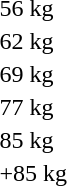<table>
<tr>
<td>56 kg<br></td>
<td></td>
<td></td>
<td></td>
</tr>
<tr>
<td>62 kg<br></td>
<td></td>
<td></td>
<td></td>
</tr>
<tr>
<td>69 kg<br></td>
<td></td>
<td></td>
<td></td>
</tr>
<tr>
<td>77 kg<br></td>
<td></td>
<td></td>
<td></td>
</tr>
<tr>
<td>85 kg<br></td>
<td></td>
<td></td>
<td></td>
</tr>
<tr>
<td>+85 kg<br></td>
<td></td>
<td></td>
<td></td>
</tr>
</table>
